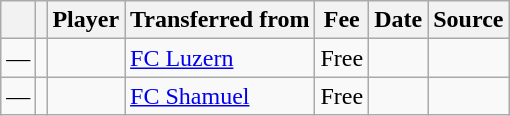<table class="wikitable plainrowheaders sortable">
<tr>
<th></th>
<th></th>
<th scope=col>Player</th>
<th !scope=col>Transferred from</th>
<th scope=col>Fee</th>
<th scope=col>Date</th>
<th scope=col>Source</th>
</tr>
<tr>
<td align="center">—</td>
<td align="center"></td>
<td></td>
<td> <a href='#'>FC Luzern</a></td>
<td>Free</td>
<td></td>
<td></td>
</tr>
<tr>
<td align="center">—</td>
<td align="center"></td>
<td></td>
<td> <a href='#'>FC Shamuel</a></td>
<td>Free</td>
<td></td>
<td></td>
</tr>
</table>
